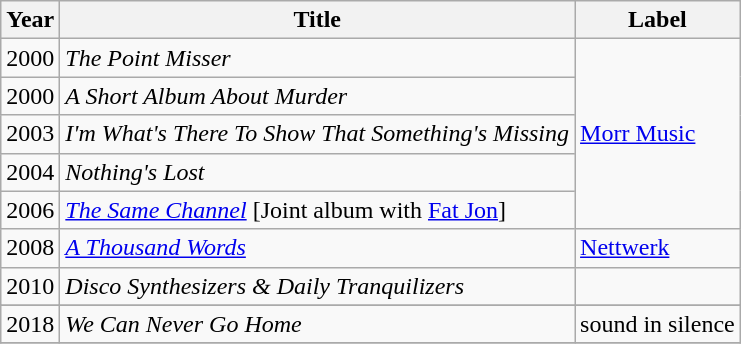<table class="wikitable">
<tr>
<th>Year</th>
<th>Title</th>
<th>Label</th>
</tr>
<tr>
<td>2000</td>
<td><em>The Point Misser</em></td>
<td rowspan="5"><a href='#'>Morr Music</a></td>
</tr>
<tr>
<td>2000</td>
<td><em>A Short Album About Murder</em></td>
</tr>
<tr>
<td>2003</td>
<td><em>I'm What's There To Show That Something's Missing</em></td>
</tr>
<tr>
<td>2004</td>
<td><em>Nothing's Lost</em></td>
</tr>
<tr>
<td>2006</td>
<td><em><a href='#'>The Same Channel</a></em> [Joint album with <a href='#'>Fat Jon</a>]</td>
</tr>
<tr>
<td>2008</td>
<td><em><a href='#'>A Thousand Words</a></em></td>
<td><a href='#'>Nettwerk</a></td>
</tr>
<tr>
<td>2010</td>
<td><em>Disco Synthesizers & Daily Tranquilizers</em></td>
<td></td>
</tr>
<tr>
</tr>
<tr>
<td>2018</td>
<td><em>We Can Never Go Home</em></td>
<td>sound in silence</td>
</tr>
<tr>
</tr>
</table>
